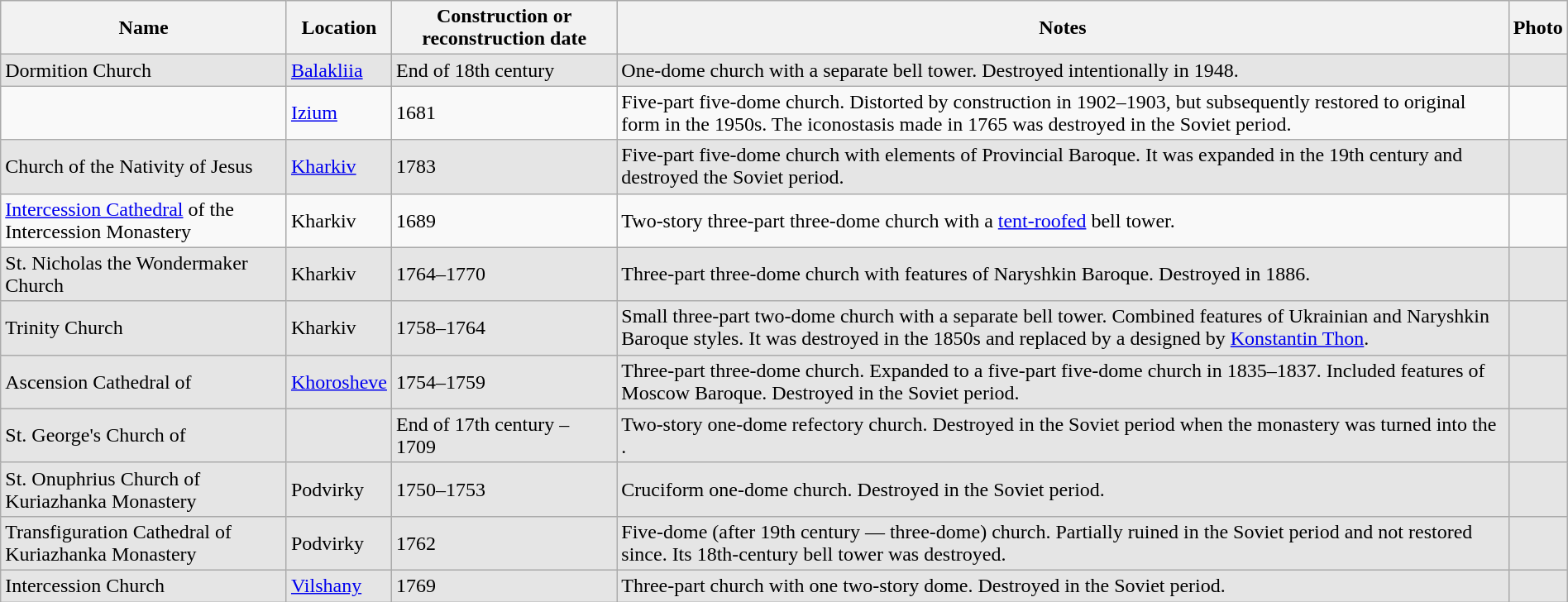<table class="wikitable sortable" width="100%">
<tr>
<th>Name</th>
<th>Location</th>
<th>Construction or reconstruction date</th>
<th>Notes</th>
<th>Photo</th>
</tr>
<tr bgcolor="#e5e5e5">
<td>Dormition Church</td>
<td><a href='#'>Balakliia</a></td>
<td>End of 18th century</td>
<td>One-dome church with a separate bell tower. Destroyed intentionally in 1948.</td>
<td></td>
</tr>
<tr>
<td></td>
<td><a href='#'>Izium</a></td>
<td>1681</td>
<td>Five-part five-dome church. Distorted by construction in 1902–1903, but subsequently restored to original form in the 1950s. The iconostasis made in 1765 was destroyed in the Soviet period.</td>
<td></td>
</tr>
<tr bgcolor="#e5e5e5">
<td>Church of the Nativity of Jesus</td>
<td><a href='#'>Kharkiv</a></td>
<td>1783</td>
<td>Five-part five-dome church with elements of Provincial Baroque. It was expanded in the 19th century and destroyed the Soviet period.</td>
<td></td>
</tr>
<tr>
<td><a href='#'>Intercession Cathedral</a> of the Intercession Monastery</td>
<td>Kharkiv</td>
<td>1689</td>
<td>Two-story three-part three-dome church with a <a href='#'>tent-roofed</a> bell tower.</td>
<td></td>
</tr>
<tr bgcolor="#e5e5e5">
<td>St. Nicholas the Wondermaker Church</td>
<td>Kharkiv</td>
<td>1764–1770</td>
<td>Three-part three-dome church with features of Naryshkin Baroque. Destroyed in 1886.</td>
<td></td>
</tr>
<tr bgcolor="#e5e5e5">
<td>Trinity Church</td>
<td>Kharkiv</td>
<td>1758–1764</td>
<td>Small three-part two-dome church with a separate bell tower. Combined features of Ukrainian and Naryshkin Baroque styles. It was destroyed in the 1850s and replaced by a  designed by <a href='#'>Konstantin Thon</a>.</td>
<td></td>
</tr>
<tr bgcolor="#e5e5e5">
<td>Ascension Cathedral of </td>
<td><a href='#'>Khorosheve</a></td>
<td>1754–1759</td>
<td>Three-part three-dome church. Expanded to a five-part five-dome church in 1835–1837. Included features of Moscow Baroque. Destroyed in the Soviet period.</td>
<td></td>
</tr>
<tr bgcolor="#e5e5e5">
<td>St. George's Church of </td>
<td></td>
<td>End of 17th century – 1709</td>
<td>Two-story one-dome refectory church. Destroyed in the Soviet period when the monastery was turned into the .</td>
<td></td>
</tr>
<tr bgcolor="#e5e5e5">
<td>St. Onuphrius Church of Kuriazhanka Monastery</td>
<td>Podvirky</td>
<td>1750–1753</td>
<td>Cruciform one-dome church. Destroyed in the Soviet period.</td>
<td></td>
</tr>
<tr bgcolor="#e5e5e5">
<td>Transfiguration Cathedral of Kuriazhanka Monastery</td>
<td>Podvirky</td>
<td>1762</td>
<td>Five-dome (after 19th century — three-dome) church. Partially ruined in the Soviet period and not restored since. Its 18th-century bell tower was destroyed.</td>
<td></td>
</tr>
<tr bgcolor="#e5e5e5">
<td>Intercession Church</td>
<td><a href='#'>Vilshany</a></td>
<td>1769</td>
<td>Three-part church with one two-story dome. Destroyed in the Soviet period.</td>
<td></td>
</tr>
</table>
